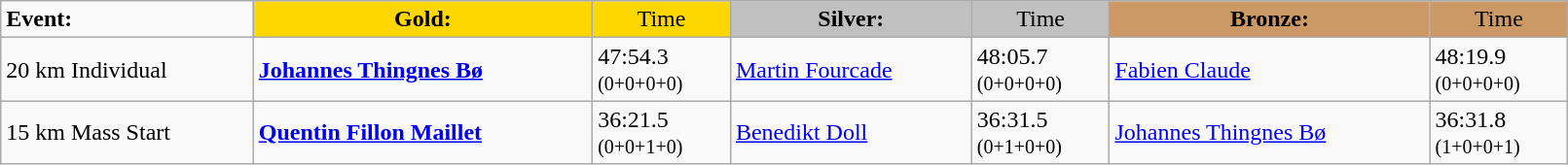<table class="wikitable" width=85%>
<tr>
<td><strong>Event:</strong></td>
<td style="text-align:center;background-color:gold;"><strong>Gold:</strong></td>
<td style="text-align:center;background-color:gold;">Time</td>
<td style="text-align:center;background-color:silver;"><strong>Silver:</strong></td>
<td style="text-align:center;background-color:silver;">Time</td>
<td style="text-align:center;background-color:#CC9966;"><strong>Bronze:</strong></td>
<td style="text-align:center;background-color:#CC9966;">Time</td>
</tr>
<tr>
<td>20 km Individual</td>
<td><strong><a href='#'>Johannes Thingnes Bø</a></strong><br><small></small></td>
<td>47:54.3<br><small>(0+0+0+0)</small></td>
<td><a href='#'>Martin Fourcade</a><br><small></small></td>
<td>48:05.7<br><small>(0+0+0+0)</small></td>
<td><a href='#'>Fabien Claude</a><br><small></small></td>
<td>48:19.9<br><small>(0+0+0+0)</small></td>
</tr>
<tr>
<td>15 km Mass Start</td>
<td><strong><a href='#'>Quentin Fillon Maillet</a></strong><br><small></small></td>
<td>36:21.5<br><small>(0+0+1+0)</small></td>
<td><a href='#'>Benedikt Doll</a><br><small></small></td>
<td>36:31.5<br><small>(0+1+0+0)</small></td>
<td><a href='#'>Johannes Thingnes Bø</a><br><small></small></td>
<td>36:31.8<br><small>(1+0+0+1)</small></td>
</tr>
</table>
